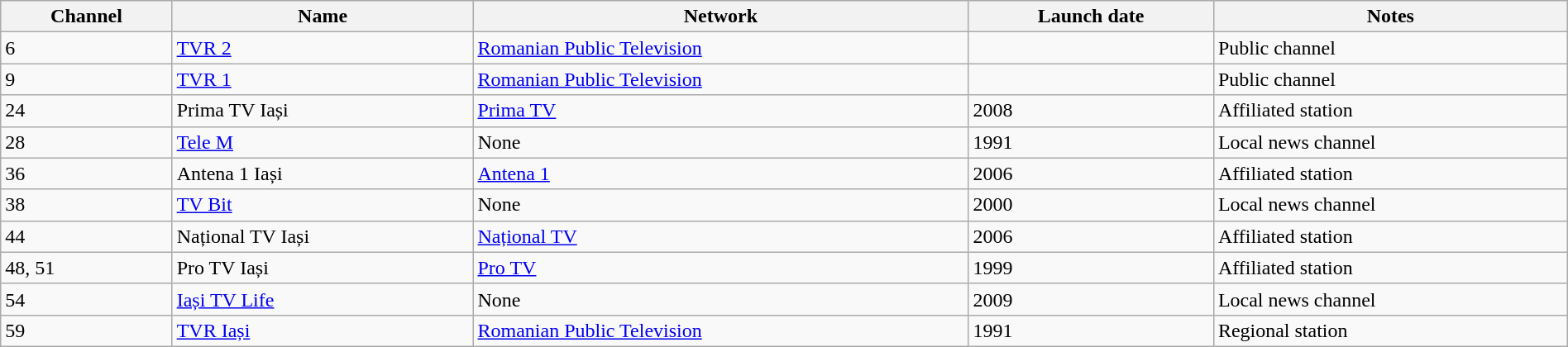<table class="wikitable sortable" width="100%">
<tr>
<th>Channel</th>
<th>Name</th>
<th>Network</th>
<th>Launch date</th>
<th>Notes</th>
</tr>
<tr>
<td>6</td>
<td><a href='#'>TVR 2</a></td>
<td><a href='#'>Romanian Public Television</a></td>
<td></td>
<td>Public channel</td>
</tr>
<tr>
<td>9</td>
<td><a href='#'>TVR 1</a></td>
<td><a href='#'>Romanian Public Television</a></td>
<td></td>
<td>Public channel</td>
</tr>
<tr>
<td>24</td>
<td>Prima TV Iași</td>
<td><a href='#'>Prima TV</a></td>
<td>2008</td>
<td>Affiliated station</td>
</tr>
<tr>
<td>28</td>
<td><a href='#'>Tele M</a></td>
<td>None</td>
<td>1991</td>
<td>Local news channel</td>
</tr>
<tr>
<td>36</td>
<td>Antena 1 Iași</td>
<td><a href='#'>Antena 1</a></td>
<td>2006</td>
<td>Affiliated station</td>
</tr>
<tr>
<td>38</td>
<td><a href='#'>TV Bit</a></td>
<td>None</td>
<td>2000</td>
<td>Local news channel</td>
</tr>
<tr>
<td>44</td>
<td>Național TV Iași</td>
<td><a href='#'>Național TV</a></td>
<td>2006</td>
<td>Affiliated station</td>
</tr>
<tr>
<td>48, 51</td>
<td>Pro TV Iași</td>
<td><a href='#'>Pro TV</a></td>
<td>1999</td>
<td>Affiliated station</td>
</tr>
<tr>
<td>54</td>
<td><a href='#'>Iași TV Life</a></td>
<td>None</td>
<td>2009</td>
<td>Local news channel</td>
</tr>
<tr>
<td>59</td>
<td><a href='#'>TVR Iași</a></td>
<td><a href='#'>Romanian Public Television</a></td>
<td>1991</td>
<td>Regional station</td>
</tr>
</table>
